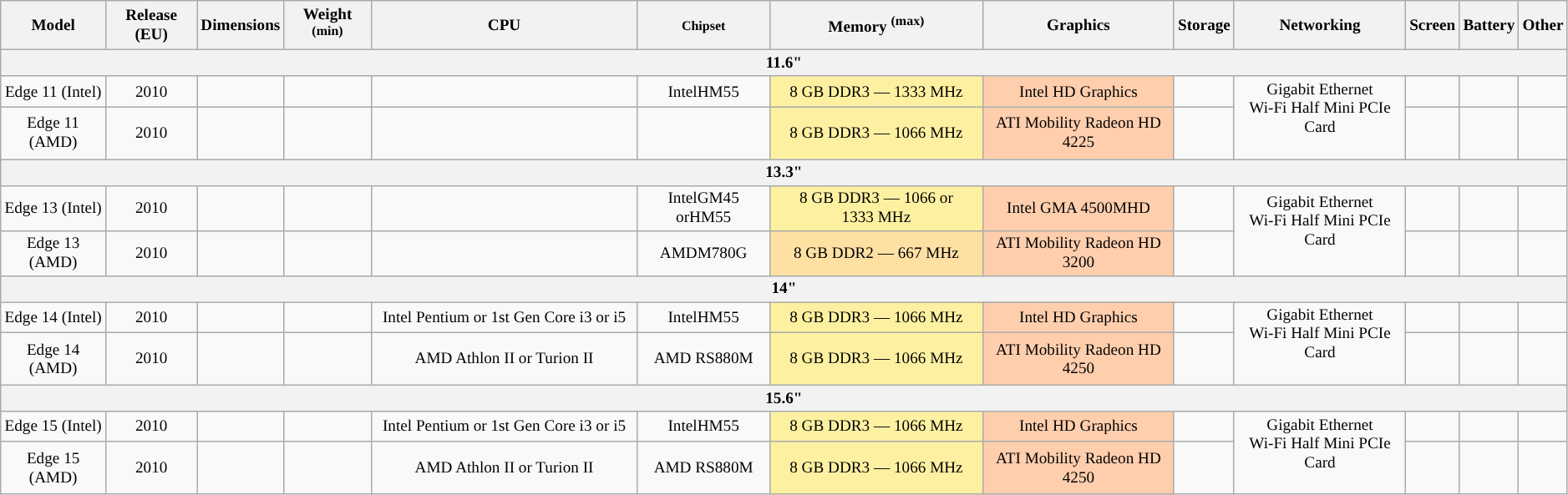<table class="wikitable" style="font-size: 80%; text-align: center; min-width: 80%;">
<tr>
<th>Model</th>
<th>Release (EU)</th>
<th>Dimensions</th>
<th>Weight <sup>(min)</sup></th>
<th style="width:17%">CPU</th>
<th><small>Chipset</small></th>
<th>Memory <sup>(max)</sup></th>
<th>Graphics</th>
<th>Storage</th>
<th>Networking</th>
<th>Screen</th>
<th>Battery</th>
<th>Other</th>
</tr>
<tr>
<th colspan="13">11.6"</th>
</tr>
<tr>
<td>Edge 11 (Intel)</td>
<td>2010</td>
<td></td>
<td></td>
<td></td>
<td>IntelHM55</td>
<td style="background:#fdf1a1;">8 GB DDR3 — 1333 MHz<br></td>
<td style="background:#ffcead;">Intel HD Graphics</td>
<td></td>
<td rowspan="2">Gigabit Ethernet<br>Wi-Fi Half Mini PCIe Card<br><small><br></small></td>
<td></td>
<td></td>
<td></td>
</tr>
<tr>
<td>Edge 11 (AMD)</td>
<td>2010</td>
<td></td>
<td></td>
<td></td>
<td></td>
<td style="background:#fdf1a1;">8 GB DDR3 — 1066 MHz<br></td>
<td style="background:#ffcead;">ATI Mobility Radeon HD 4225</td>
<td></td>
<td></td>
<td></td>
<td></td>
</tr>
<tr>
<th colspan="13">13.3"</th>
</tr>
<tr>
<td>Edge 13 (Intel)</td>
<td>2010</td>
<td></td>
<td></td>
<td></td>
<td>IntelGM45 orHM55</td>
<td style="background:#fdf1a1;">8 GB DDR3 — 1066 or 1333 MHz<br></td>
<td style="background:#ffcead;">Intel GMA 4500MHD</td>
<td></td>
<td rowspan="2">Gigabit Ethernet<br>Wi-Fi Half Mini PCIe Card<br><small><br></small></td>
<td></td>
<td></td>
<td></td>
</tr>
<tr>
<td>Edge 13 (AMD)</td>
<td>2010</td>
<td></td>
<td></td>
<td></td>
<td>AMDM780G</td>
<td style="background:#fee0a3;">8 GB DDR2 — 667 MHz<br></td>
<td style="background:#ffcead;">ATI Mobility Radeon HD 3200</td>
<td></td>
<td></td>
<td></td>
<td></td>
</tr>
<tr>
<th colspan="13">14"</th>
</tr>
<tr>
<td>Edge 14 (Intel)</td>
<td>2010</td>
<td></td>
<td></td>
<td style="background:">Intel Pentium or 1st Gen Core i3 or i5</td>
<td>IntelHM55</td>
<td style="background:#fdf1a1;">8 GB DDR3 — 1066 MHz<br></td>
<td style="background:#ffcead;">Intel HD Graphics</td>
<td></td>
<td rowspan="2">Gigabit Ethernet<br>Wi-Fi Half Mini PCIe Card<br><small><br></small></td>
<td></td>
<td></td>
<td></td>
</tr>
<tr>
<td>Edge 14 (AMD)</td>
<td>2010</td>
<td></td>
<td></td>
<td style="background:">AMD Athlon II or Turion II</td>
<td>AMD RS880M</td>
<td style="background:#fdf1a1;">8 GB DDR3 — 1066 MHz<br></td>
<td style="background:#ffcead;">ATI Mobility Radeon HD 4250</td>
<td></td>
<td></td>
<td></td>
<td></td>
</tr>
<tr>
<th colspan="13">15.6"</th>
</tr>
<tr>
<td>Edge 15 (Intel)</td>
<td>2010</td>
<td></td>
<td></td>
<td style="background:">Intel Pentium or 1st Gen Core i3 or i5</td>
<td>IntelHM55</td>
<td style="background:#fdf1a1;">8 GB DDR3 — 1066 MHz<br></td>
<td style="background:#ffcead;">Intel HD Graphics</td>
<td></td>
<td rowspan="2">Gigabit Ethernet<br>Wi-Fi Half Mini PCIe Card<br><small><br></small></td>
<td></td>
<td></td>
<td></td>
</tr>
<tr>
<td>Edge 15 (AMD)</td>
<td>2010</td>
<td></td>
<td></td>
<td style="background:">AMD Athlon II or Turion II</td>
<td>AMD RS880M</td>
<td style="background:#fdf1a1;">8 GB DDR3 — 1066 MHz<br></td>
<td style="background:#ffcead;">ATI Mobility Radeon HD 4250</td>
<td></td>
<td></td>
<td></td>
<td></td>
</tr>
</table>
